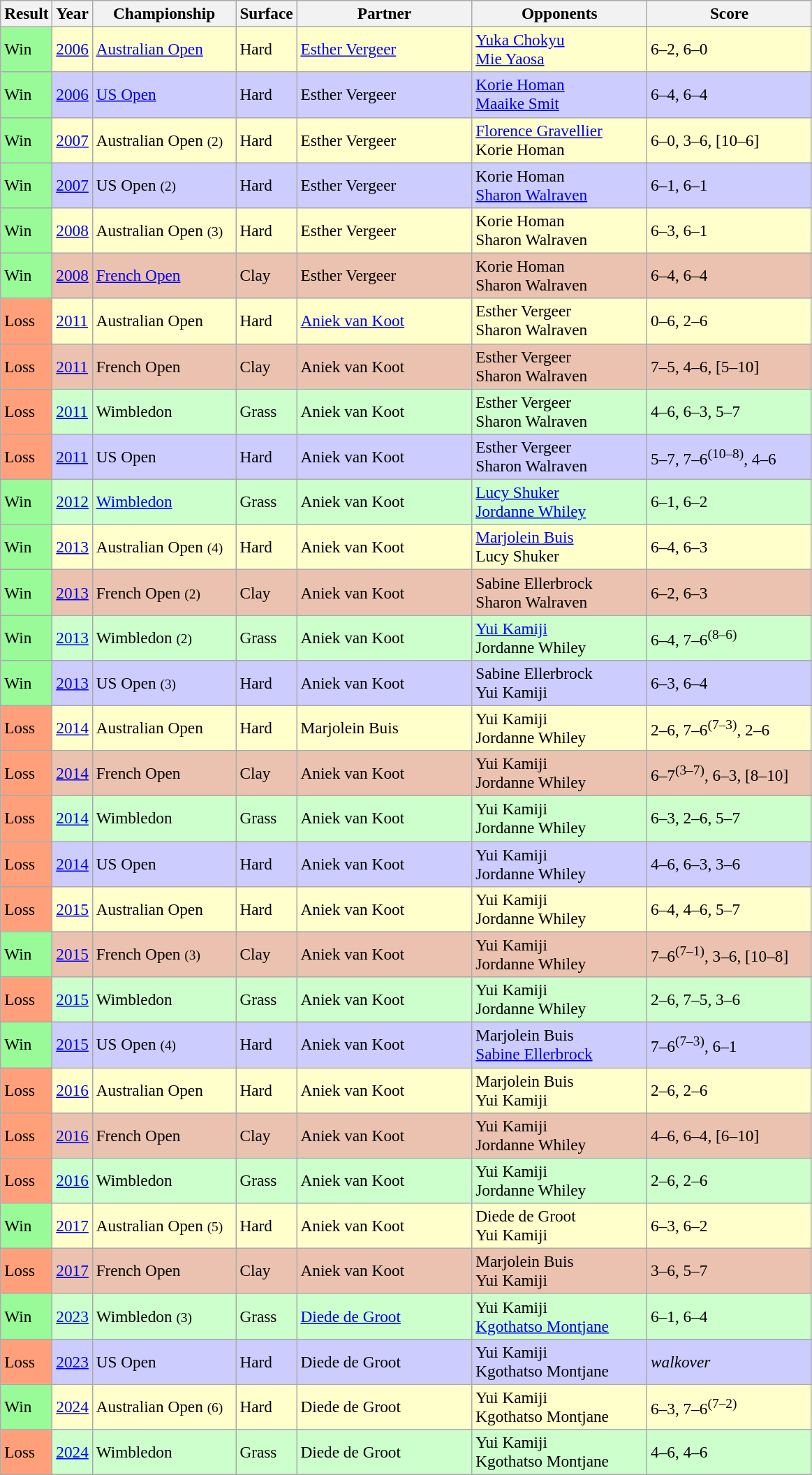<table class="sortable wikitable" style=font-size:97%>
<tr>
<th>Result</th>
<th>Year</th>
<th style="width:130px;">Championship</th>
<th>Surface</th>
<th style="width:160px;">Partner</th>
<th style="width:160px;">Opponents</th>
<th style="width:150px;" class="unsortable">Score</th>
</tr>
<tr style="background:#ffffcc;">
<td style="background:#98fb98;">Win</td>
<td><a href='#'>2006</a></td>
<td><a href='#'>Australian Open</a></td>
<td>Hard</td>
<td> <a href='#'>Esther Vergeer</a></td>
<td> <a href='#'>Yuka Chokyu</a><br> <a href='#'>Mie Yaosa</a></td>
<td>6–2, 6–0</td>
</tr>
<tr style="background:#ccccff;">
<td style="background:#98fb98;">Win</td>
<td><a href='#'>2006</a></td>
<td><a href='#'>US Open</a></td>
<td>Hard</td>
<td> Esther Vergeer</td>
<td> <a href='#'>Korie Homan</a> <br> <a href='#'>Maaike Smit</a></td>
<td>6–4, 6–4</td>
</tr>
<tr style="background:#ffffcc;">
<td style="background:#98fb98;">Win</td>
<td><a href='#'>2007</a></td>
<td>Australian Open <small>(2)</small></td>
<td>Hard</td>
<td> Esther Vergeer</td>
<td> <a href='#'>Florence Gravellier</a><br> Korie Homan</td>
<td>6–0, 3–6, [10–6]</td>
</tr>
<tr style="background:#ccccff;">
<td style="background:#98fb98;">Win</td>
<td><a href='#'>2007</a></td>
<td>US Open <small>(2)</small></td>
<td>Hard</td>
<td> Esther Vergeer</td>
<td> Korie Homan <br> <a href='#'>Sharon Walraven</a></td>
<td>6–1, 6–1</td>
</tr>
<tr style="background:#ffffcc;">
<td style="background:#98fb98;">Win</td>
<td><a href='#'>2008</a></td>
<td>Australian Open <small>(3)</small></td>
<td>Hard</td>
<td> Esther Vergeer</td>
<td> Korie Homan <br>  Sharon Walraven</td>
<td>6–3, 6–1</td>
</tr>
<tr style="background:#ebc2af;">
<td style="background:#98fb98;">Win</td>
<td><a href='#'>2008</a></td>
<td><a href='#'>French Open</a></td>
<td>Clay</td>
<td> Esther Vergeer</td>
<td> Korie Homan <br>  Sharon Walraven</td>
<td>6–4, 6–4</td>
</tr>
<tr style="background:#ffffcc;">
<td style="background:#ffa07a;">Loss</td>
<td><a href='#'>2011</a></td>
<td>Australian Open</td>
<td>Hard</td>
<td> <a href='#'>Aniek van Koot</a></td>
<td> Esther Vergeer <br> Sharon Walraven</td>
<td>0–6, 2–6</td>
</tr>
<tr style="background:#ebc2af;">
<td style="background:#ffa07a;">Loss</td>
<td><a href='#'>2011</a></td>
<td>French Open</td>
<td>Clay</td>
<td> Aniek van Koot</td>
<td> Esther Vergeer <br> Sharon Walraven</td>
<td>7–5, 4–6, [5–10]</td>
</tr>
<tr style="background:#ccffcc;">
<td style="background:#ffa07a;">Loss</td>
<td><a href='#'>2011</a></td>
<td>Wimbledon</td>
<td>Grass</td>
<td> Aniek van Koot</td>
<td> Esther Vergeer <br> Sharon Walraven</td>
<td>4–6, 6–3, 5–7</td>
</tr>
<tr style="background:#ccccff;">
<td style="background:#ffa07a;">Loss</td>
<td><a href='#'>2011</a></td>
<td>US Open</td>
<td>Hard</td>
<td> Aniek van Koot</td>
<td> Esther Vergeer <br> Sharon Walraven</td>
<td>5–7, 7–6<sup>(10–8)</sup>, 4–6</td>
</tr>
<tr style="background:#ccffcc;">
<td style="background:#98fb98;">Win</td>
<td><a href='#'>2012</a></td>
<td><a href='#'>Wimbledon</a></td>
<td>Grass</td>
<td> Aniek van Koot</td>
<td> <a href='#'>Lucy Shuker</a><br> <a href='#'>Jordanne Whiley</a></td>
<td>6–1, 6–2</td>
</tr>
<tr style="background:#ffffcc;">
<td style="background:#98fb98;">Win</td>
<td><a href='#'>2013</a></td>
<td>Australian Open  <small>(4)</small></td>
<td>Hard</td>
<td> Aniek van Koot</td>
<td> <a href='#'>Marjolein Buis</a><br> Lucy Shuker</td>
<td>6–4, 6–3</td>
</tr>
<tr style="background:#ebc2af;">
<td style="background:#98fb98;">Win</td>
<td><a href='#'>2013</a></td>
<td>French Open  <small>(2)</small></td>
<td>Clay</td>
<td> Aniek van Koot</td>
<td> Sabine Ellerbrock<br> Sharon Walraven</td>
<td>6–2, 6–3</td>
</tr>
<tr style="background:#ccffcc;">
<td style="background:#98fb98;">Win</td>
<td><a href='#'>2013</a></td>
<td>Wimbledon <small>(2)</small></td>
<td>Grass</td>
<td> Aniek van Koot</td>
<td> <a href='#'>Yui Kamiji</a> <br> Jordanne Whiley</td>
<td>6–4, 7–6<sup>(8–6)</sup></td>
</tr>
<tr style="background:#ccccff;">
<td style="background:#98fb98;">Win</td>
<td><a href='#'>2013</a></td>
<td>US Open <small>(3)</small></td>
<td>Hard</td>
<td> Aniek van Koot</td>
<td> Sabine Ellerbrock<br> Yui Kamiji</td>
<td>6–3, 6–4</td>
</tr>
<tr style="background:#ffffcc;">
<td style="background:#ffa07a;">Loss</td>
<td><a href='#'>2014</a></td>
<td>Australian Open</td>
<td>Hard</td>
<td> Marjolein Buis</td>
<td> Yui Kamiji <br> Jordanne Whiley</td>
<td>2–6, 7–6<sup>(7–3)</sup>, 2–6</td>
</tr>
<tr style="background:#ebc2af;">
<td style="background:#ffa07a;">Loss</td>
<td><a href='#'>2014</a></td>
<td>French Open</td>
<td>Clay</td>
<td> Aniek van Koot</td>
<td> Yui Kamiji<br> Jordanne Whiley</td>
<td>6–7<sup>(3–7)</sup>, 6–3, [8–10]</td>
</tr>
<tr style="background:#ccffcc;">
<td style="background:#ffa07a;">Loss</td>
<td><a href='#'>2014</a></td>
<td>Wimbledon</td>
<td>Grass</td>
<td> Aniek van Koot</td>
<td> Yui Kamiji<br> Jordanne Whiley</td>
<td>6–3, 2–6, 5–7</td>
</tr>
<tr style="background:#ccccff;">
<td style="background:#ffa07a;">Loss</td>
<td><a href='#'>2014</a></td>
<td>US Open</td>
<td>Hard</td>
<td> Aniek van Koot</td>
<td> Yui Kamiji<br> Jordanne Whiley</td>
<td>4–6, 6–3, 3–6</td>
</tr>
<tr style="background:#ffffcc;">
<td style="background:#ffa07a;">Loss</td>
<td><a href='#'>2015</a></td>
<td>Australian Open</td>
<td>Hard</td>
<td> Aniek van Koot</td>
<td> Yui Kamiji<br> Jordanne Whiley</td>
<td>6–4, 4–6, 5–7</td>
</tr>
<tr style="background:#ebc2af;">
<td style="background:#98fb98;">Win</td>
<td><a href='#'>2015</a></td>
<td>French Open <small>(3)</small></td>
<td>Clay</td>
<td> Aniek van Koot</td>
<td> Yui Kamiji<br> Jordanne Whiley</td>
<td>7–6<sup>(7–1)</sup>, 3–6, [10–8]</td>
</tr>
<tr style="background:#ccffcc;">
<td style="background:#ffa07a;">Loss</td>
<td><a href='#'>2015</a></td>
<td>Wimbledon</td>
<td>Grass</td>
<td> Aniek van Koot</td>
<td> Yui Kamiji<br> Jordanne Whiley</td>
<td>2–6, 7–5, 3–6</td>
</tr>
<tr style="background:#ccccff;">
<td style="background:#98fb98;">Win</td>
<td><a href='#'>2015</a></td>
<td>US Open <small>(4)</small></td>
<td>Hard</td>
<td> Aniek van Koot</td>
<td> Marjolein Buis<br> <a href='#'>Sabine Ellerbrock</a></td>
<td>7–6<sup>(7–3)</sup>, 6–1</td>
</tr>
<tr style="background:#ffffcc;">
<td style="background:#ffa07a;">Loss</td>
<td><a href='#'>2016</a></td>
<td>Australian Open</td>
<td>Hard</td>
<td> Aniek van Koot</td>
<td> Marjolein Buis<br> Yui Kamiji</td>
<td>2–6, 2–6</td>
</tr>
<tr style="background:#ebc2af;">
<td style="background:#ffa07a;">Loss</td>
<td><a href='#'>2016</a></td>
<td>French Open</td>
<td>Clay</td>
<td> Aniek van Koot</td>
<td> Yui Kamiji<br> Jordanne Whiley</td>
<td>4–6, 6–4, [6–10]</td>
</tr>
<tr style="background:#ccffcc;">
<td style="background:#ffa07a;">Loss</td>
<td><a href='#'>2016</a></td>
<td>Wimbledon</td>
<td>Grass</td>
<td> Aniek van Koot</td>
<td> Yui Kamiji<br> Jordanne Whiley</td>
<td>2–6, 2–6</td>
</tr>
<tr style="background:#ffffcc;">
<td style="background:#98fb98;">Win</td>
<td><a href='#'>2017</a></td>
<td>Australian Open <small>(5)</small></td>
<td>Hard</td>
<td> Aniek van Koot</td>
<td> Diede de Groot<br> Yui Kamiji</td>
<td>6–3, 6–2</td>
</tr>
<tr style="background:#ebc2af;">
<td style="background:#ffa07a;">Loss</td>
<td><a href='#'>2017</a></td>
<td>French Open</td>
<td>Clay</td>
<td> Aniek van Koot</td>
<td> Marjolein Buis<br> Yui Kamiji</td>
<td>3–6, 5–7</td>
</tr>
<tr style="background:#ccffcc;">
<td style="background:#98fb98;">Win</td>
<td><a href='#'>2023</a></td>
<td>Wimbledon <small>(3)</small></td>
<td>Grass</td>
<td> <a href='#'>Diede de Groot</a></td>
<td> Yui Kamiji<br> <a href='#'>Kgothatso Montjane</a></td>
<td>6–1, 6–4</td>
</tr>
<tr style="background:#ccccff;">
<td style="background:#ffa07a;">Loss</td>
<td><a href='#'>2023</a></td>
<td>US Open</td>
<td>Hard</td>
<td> Diede de Groot</td>
<td> Yui Kamiji<br> Kgothatso Montjane</td>
<td><em>walkover</em></td>
</tr>
<tr style="background:#ffffcc;">
<td style="background:#98fb98;">Win</td>
<td><a href='#'>2024</a></td>
<td>Australian Open <small>(6)</small></td>
<td>Hard</td>
<td> Diede de Groot</td>
<td> Yui Kamiji<br> Kgothatso Montjane</td>
<td>6–3, 7–6<sup>(7–2)</sup></td>
</tr>
<tr style="background:#ccffcc;">
<td style="background:#ffa07a;">Loss</td>
<td><a href='#'>2024</a></td>
<td>Wimbledon</td>
<td>Grass</td>
<td> Diede de Groot</td>
<td> Yui Kamiji<br> Kgothatso Montjane</td>
<td>4–6, 4–6</td>
</tr>
</table>
